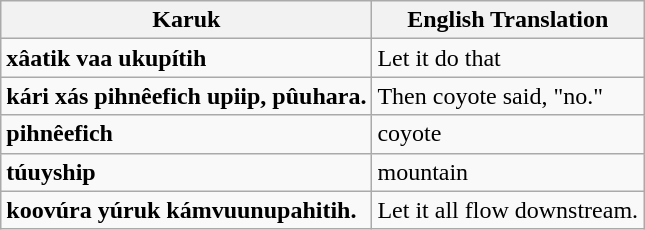<table class="wikitable">
<tr>
<th>Karuk</th>
<th>English Translation</th>
</tr>
<tr>
<td><strong>xâatik vaa ukupítih</strong></td>
<td>Let it do that</td>
</tr>
<tr>
<td><strong>kári xás pihnêefich upiip, pûuhara.</strong></td>
<td>Then coyote said, "no."</td>
</tr>
<tr>
<td><strong>pihnêefich</strong></td>
<td>coyote</td>
</tr>
<tr>
<td><strong>túuyship</strong></td>
<td>mountain</td>
</tr>
<tr>
<td><strong>koovúra yúruk kámvuunupahitih.</strong></td>
<td>Let it all flow downstream.</td>
</tr>
</table>
